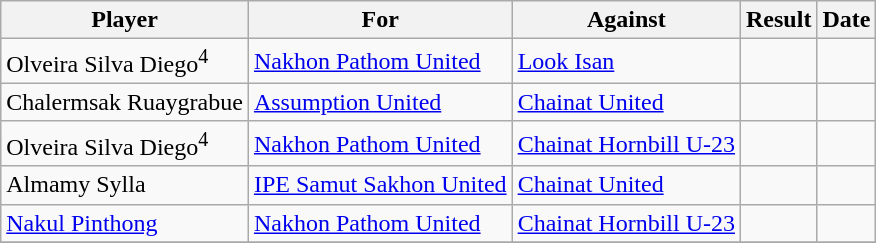<table class="wikitable sortable">
<tr>
<th>Player</th>
<th>For</th>
<th>Against</th>
<th align=center>Result</th>
<th>Date</th>
</tr>
<tr>
<td> Olveira Silva Diego<sup>4</sup></td>
<td><a href='#'>Nakhon Pathom United</a></td>
<td><a href='#'>Look Isan</a></td>
<td></td>
<td></td>
</tr>
<tr>
<td> Chalermsak Ruaygrabue</td>
<td><a href='#'>Assumption United</a></td>
<td><a href='#'>Chainat United</a></td>
<td></td>
<td></td>
</tr>
<tr>
<td> Olveira Silva Diego<sup>4</sup></td>
<td><a href='#'>Nakhon Pathom United</a></td>
<td><a href='#'>Chainat Hornbill U-23</a></td>
<td></td>
<td></td>
</tr>
<tr>
<td> Almamy Sylla</td>
<td><a href='#'>IPE Samut Sakhon United</a></td>
<td><a href='#'>Chainat United</a></td>
<td></td>
<td></td>
</tr>
<tr>
<td> <a href='#'>Nakul Pinthong</a></td>
<td><a href='#'>Nakhon Pathom United</a></td>
<td><a href='#'>Chainat Hornbill U-23</a></td>
<td></td>
<td></td>
</tr>
<tr>
</tr>
</table>
